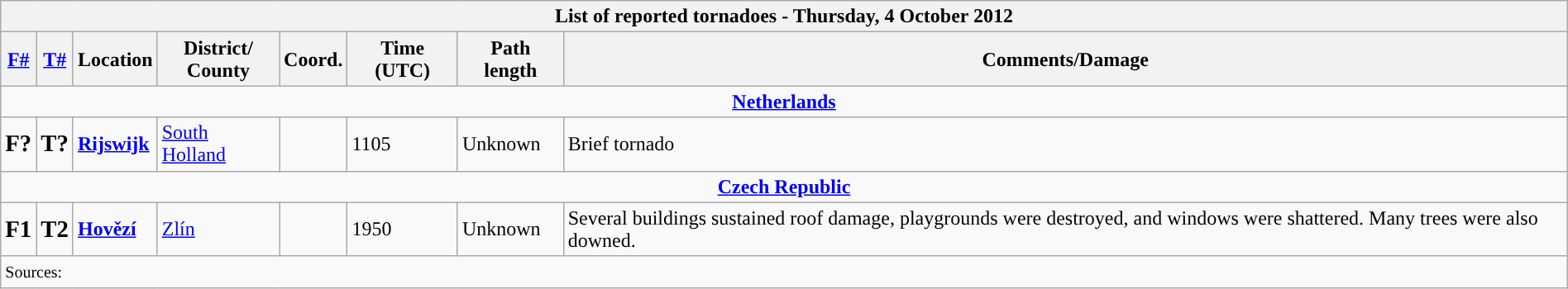<table class="wikitable collapsible" width="100%">
<tr>
<th colspan="8">List of reported tornadoes - Thursday, 4 October 2012</th>
</tr>
<tr>
<th><a href='#'>F#</a></th>
<th><a href='#'>T#</a></th>
<th>Location</th>
<th>District/<br>County</th>
<th>Coord.</th>
<th>Time (UTC)</th>
<th>Path length</th>
<th>Comments/Damage</th>
</tr>
<tr>
<td colspan="8" align=center><strong><a href='#'>Netherlands</a></strong></td>
</tr>
<tr>
<td><big><strong>F?</strong></big></td>
<td><big><strong>T?</strong></big></td>
<td><strong><a href='#'>Rijswijk</a></strong></td>
<td><a href='#'>South Holland</a></td>
<td></td>
<td>1105</td>
<td>Unknown</td>
<td>Brief tornado</td>
</tr>
<tr>
<td colspan="8" align=center><strong><a href='#'>Czech Republic</a></strong></td>
</tr>
<tr>
<td><big><strong>F1</strong></big></td>
<td><big><strong>T2</strong></big></td>
<td><strong><a href='#'>Hovězí</a></strong></td>
<td><a href='#'>Zlín</a></td>
<td></td>
<td>1950</td>
<td>Unknown</td>
<td>Several buildings sustained roof damage, playgrounds were destroyed, and windows were shattered. Many trees were also downed.</td>
</tr>
<tr>
<td colspan="8"><small>Sources:  </small></td>
</tr>
</table>
